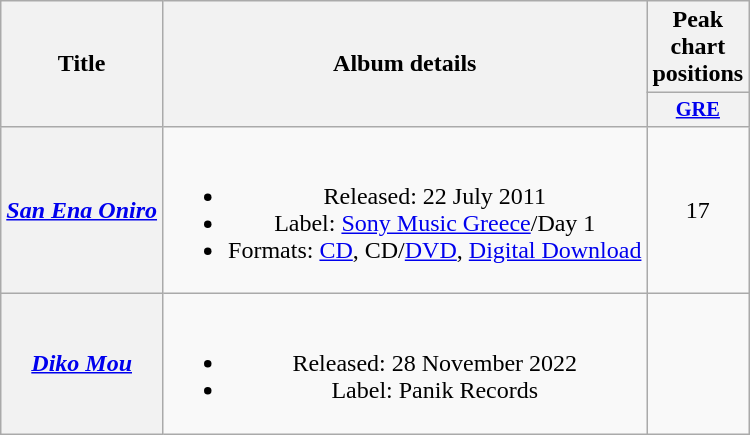<table class="wikitable plainrowheaders" style="text-align:center;">
<tr>
<th scope="col" rowspan="2">Title</th>
<th scope="col" rowspan="2">Album details</th>
<th scope="col" colspan="1">Peak chart positions</th>
</tr>
<tr>
<th scope="col" style="width:3em;font-size:85%;"><a href='#'>GRE</a></th>
</tr>
<tr>
<th scope="row"><strong><em><a href='#'>San Ena Oniro</a></em></strong></th>
<td><br><ul><li>Released: 22 July 2011</li><li>Label: <a href='#'>Sony Music Greece</a>/Day 1</li><li>Formats: <a href='#'>CD</a>, CD/<a href='#'>DVD</a>, <a href='#'>Digital Download</a></li></ul></td>
<td>17</td>
</tr>
<tr>
<th scope="row"><strong><em><a href='#'>Diko Mou</a></em></strong></th>
<td><br><ul><li>Released: 28 November 2022</li><li>Label: Panik Records</li></ul></td>
<td></td>
</tr>
</table>
